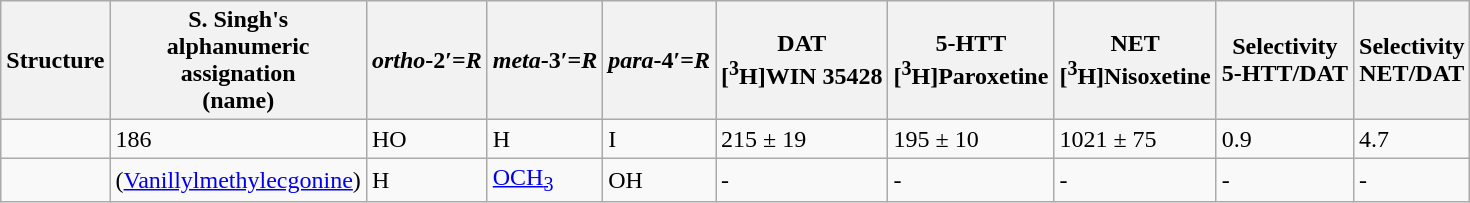<table class="wikitable sortable">
<tr>
<th>Structure</th>
<th>S. Singh's<br>alphanumeric<br>assignation<br>(name)</th>
<th><em>ortho</em>-2′=<em>R</em></th>
<th><em>meta</em>-3′=<em>R</em></th>
<th><em>para</em>-4′=<em>R</em></th>
<th>DAT<br>[<sup>3</sup>H]WIN 35428</th>
<th>5-HTT<br>[<sup>3</sup>H]Paroxetine</th>
<th>NET<br>[<sup>3</sup>H]Nisoxetine</th>
<th>Selectivity<br>5-HTT/DAT</th>
<th>Selectivity<br>NET/DAT</th>
</tr>
<tr>
<td></td>
<td>186</td>
<td>HO</td>
<td>H</td>
<td>I</td>
<td>215 ± 19</td>
<td>195 ± 10</td>
<td>1021 ± 75</td>
<td>0.9</td>
<td>4.7</td>
</tr>
<tr>
<td></td>
<td>(<a href='#'>Vanillylmethylecgonine</a>)</td>
<td>H</td>
<td><a href='#'>OCH<sub>3</sub></a></td>
<td>OH</td>
<td>-</td>
<td>-</td>
<td>-</td>
<td>-</td>
<td>-</td>
</tr>
</table>
